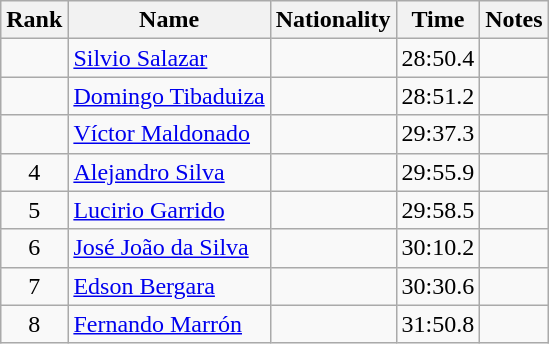<table class="wikitable sortable" style="text-align:center">
<tr>
<th>Rank</th>
<th>Name</th>
<th>Nationality</th>
<th>Time</th>
<th>Notes</th>
</tr>
<tr>
<td></td>
<td align=left><a href='#'>Silvio Salazar</a></td>
<td align=left></td>
<td>28:50.4</td>
<td></td>
</tr>
<tr>
<td></td>
<td align=left><a href='#'>Domingo Tibaduiza</a></td>
<td align=left></td>
<td>28:51.2</td>
<td></td>
</tr>
<tr>
<td></td>
<td align=left><a href='#'>Víctor Maldonado</a></td>
<td align=left></td>
<td>29:37.3</td>
<td></td>
</tr>
<tr>
<td>4</td>
<td align=left><a href='#'>Alejandro Silva</a></td>
<td align=left></td>
<td>29:55.9</td>
<td></td>
</tr>
<tr>
<td>5</td>
<td align=left><a href='#'>Lucirio Garrido</a></td>
<td align=left></td>
<td>29:58.5</td>
<td></td>
</tr>
<tr>
<td>6</td>
<td align=left><a href='#'>José João da Silva</a></td>
<td align=left></td>
<td>30:10.2</td>
<td></td>
</tr>
<tr>
<td>7</td>
<td align=left><a href='#'>Edson Bergara</a></td>
<td align=left></td>
<td>30:30.6</td>
<td></td>
</tr>
<tr>
<td>8</td>
<td align=left><a href='#'>Fernando Marrón</a></td>
<td align=left></td>
<td>31:50.8</td>
<td></td>
</tr>
</table>
